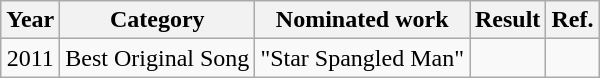<table class="wikitable plainrowheaders" style="text-align:center;">
<tr>
<th>Year</th>
<th>Category</th>
<th>Nominated work</th>
<th>Result</th>
<th>Ref.</th>
</tr>
<tr>
<td>2011</td>
<td>Best Original Song</td>
<td>"Star Spangled Man"  <br> </td>
<td></td>
<td></td>
</tr>
</table>
